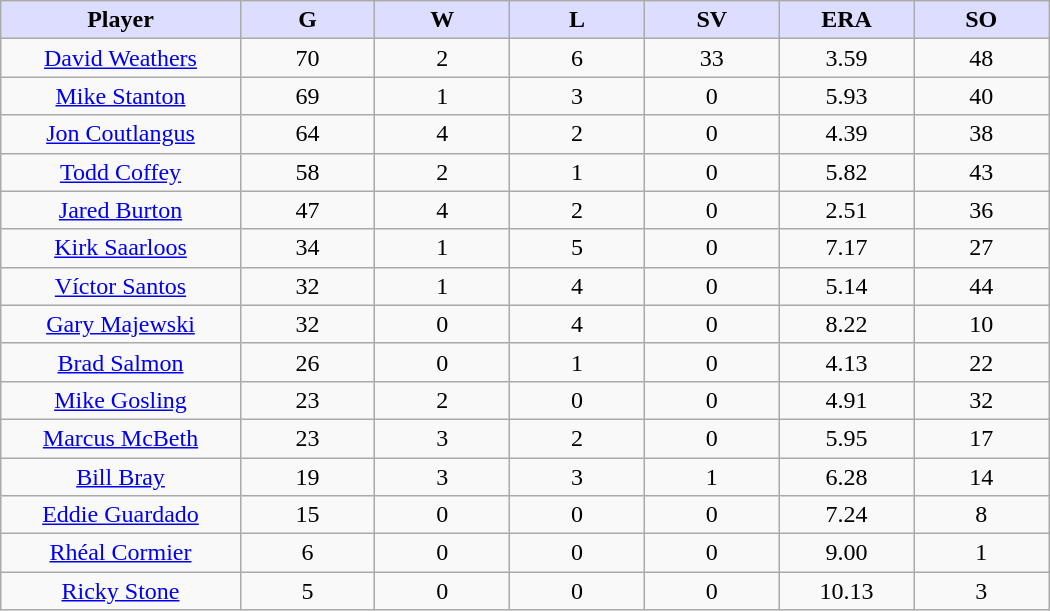<table class="wikitable sortable">
<tr>
<th style="background:#ddf; width:16%;">Player</th>
<th style="background:#ddf; width:9%;">G</th>
<th style="background:#ddf; width:9%;">W</th>
<th style="background:#ddf; width:9%;">L</th>
<th style="background:#ddf; width:9%;">SV</th>
<th style="background:#ddf; width:9%;">ERA</th>
<th style="background:#ddf; width:9%;">SO</th>
</tr>
<tr align=center>
<td><a href='#'>David Weathers</a></td>
<td>70</td>
<td>2</td>
<td>6</td>
<td>33</td>
<td>3.59</td>
<td>48</td>
</tr>
<tr align=center>
<td><a href='#'>Mike Stanton</a></td>
<td>69</td>
<td>1</td>
<td>3</td>
<td>0</td>
<td>5.93</td>
<td>40</td>
</tr>
<tr align=center>
<td><a href='#'>Jon Coutlangus</a></td>
<td>64</td>
<td>4</td>
<td>2</td>
<td>0</td>
<td>4.39</td>
<td>38</td>
</tr>
<tr align=center>
<td><a href='#'>Todd Coffey</a></td>
<td>58</td>
<td>2</td>
<td>1</td>
<td>0</td>
<td>5.82</td>
<td>43</td>
</tr>
<tr align=center>
<td><a href='#'>Jared Burton</a></td>
<td>47</td>
<td>4</td>
<td>2</td>
<td>0</td>
<td>2.51</td>
<td>36</td>
</tr>
<tr align=center>
<td><a href='#'>Kirk Saarloos</a></td>
<td>34</td>
<td>1</td>
<td>5</td>
<td>0</td>
<td>7.17</td>
<td>27</td>
</tr>
<tr align=center>
<td><a href='#'>Víctor Santos</a></td>
<td>32</td>
<td>1</td>
<td>4</td>
<td>0</td>
<td>5.14</td>
<td>44</td>
</tr>
<tr align=center>
<td><a href='#'>Gary Majewski</a></td>
<td>32</td>
<td>0</td>
<td>4</td>
<td>0</td>
<td>8.22</td>
<td>10</td>
</tr>
<tr align=center>
<td><a href='#'>Brad Salmon</a></td>
<td>26</td>
<td>0</td>
<td>1</td>
<td>0</td>
<td>4.13</td>
<td>22</td>
</tr>
<tr align=center>
<td><a href='#'>Mike Gosling</a></td>
<td>23</td>
<td>2</td>
<td>0</td>
<td>0</td>
<td>4.91</td>
<td>32</td>
</tr>
<tr align=center>
<td><a href='#'>Marcus McBeth</a></td>
<td>23</td>
<td>3</td>
<td>2</td>
<td>0</td>
<td>5.95</td>
<td>17</td>
</tr>
<tr align=center>
<td><a href='#'>Bill Bray</a></td>
<td>19</td>
<td>3</td>
<td>3</td>
<td>1</td>
<td>6.28</td>
<td>14</td>
</tr>
<tr align=center>
<td><a href='#'>Eddie Guardado</a></td>
<td>15</td>
<td>0</td>
<td>0</td>
<td>0</td>
<td>7.24</td>
<td>8</td>
</tr>
<tr align=center>
<td><a href='#'>Rhéal Cormier</a></td>
<td>6</td>
<td>0</td>
<td>0</td>
<td>0</td>
<td>9.00</td>
<td>1</td>
</tr>
<tr align=center>
<td><a href='#'>Ricky Stone</a></td>
<td>5</td>
<td>0</td>
<td>0</td>
<td>0</td>
<td>10.13</td>
<td>3</td>
</tr>
</table>
